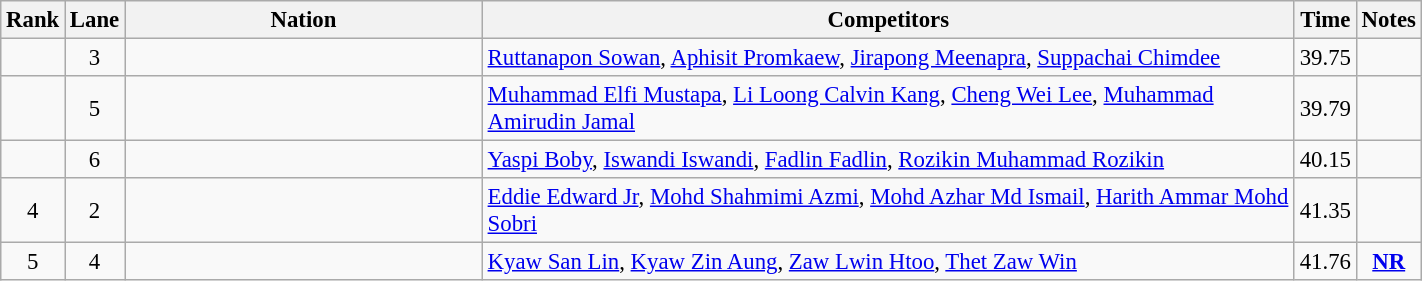<table class="wikitable sortable"  style="width:75%; text-align:center; font-size:95%;">
<tr>
<th width=15>Rank</th>
<th width=15>Lane</th>
<th width=300>Nation</th>
<th width=700>Competitors</th>
<th width=15>Time</th>
<th width=15>Notes</th>
</tr>
<tr>
<td></td>
<td>3</td>
<td align=left></td>
<td align=left><a href='#'>Ruttanapon Sowan</a>, <a href='#'>Aphisit Promkaew</a>, <a href='#'>Jirapong Meenapra</a>, <a href='#'>Suppachai Chimdee</a></td>
<td>39.75</td>
<td></td>
</tr>
<tr>
<td></td>
<td>5</td>
<td align=left></td>
<td align=left><a href='#'>Muhammad Elfi Mustapa</a>, <a href='#'>Li Loong Calvin Kang</a>, <a href='#'>Cheng Wei Lee</a>, <a href='#'>Muhammad Amirudin Jamal</a></td>
<td>39.79</td>
<td></td>
</tr>
<tr>
<td></td>
<td>6</td>
<td align=left></td>
<td align=left><a href='#'>Yaspi Boby</a>, <a href='#'>Iswandi Iswandi</a>, <a href='#'>Fadlin Fadlin</a>, <a href='#'>Rozikin Muhammad Rozikin</a></td>
<td>40.15</td>
<td></td>
</tr>
<tr>
<td>4</td>
<td>2</td>
<td align=left></td>
<td align=left><a href='#'>Eddie Edward Jr</a>, <a href='#'>Mohd Shahmimi Azmi</a>, <a href='#'>Mohd Azhar Md Ismail</a>, <a href='#'>Harith Ammar Mohd Sobri</a></td>
<td>41.35</td>
<td></td>
</tr>
<tr>
<td>5</td>
<td>4</td>
<td align=left></td>
<td align=left><a href='#'>Kyaw San Lin</a>, <a href='#'>Kyaw Zin Aung</a>, <a href='#'>Zaw Lwin Htoo</a>, <a href='#'>Thet Zaw Win</a></td>
<td>41.76</td>
<td><strong><a href='#'>NR</a></strong></td>
</tr>
</table>
